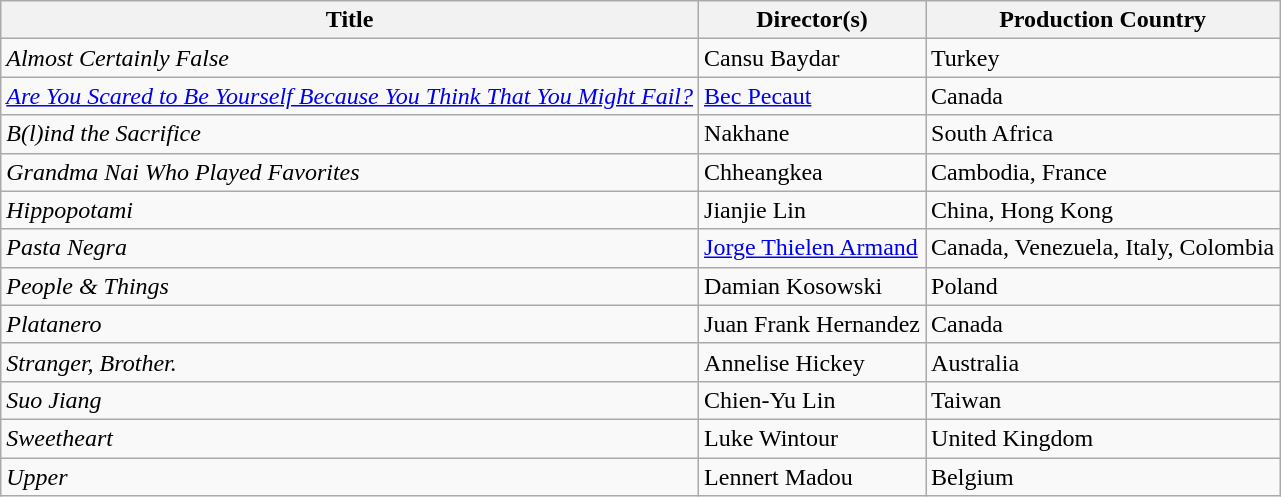<table class="wikitable plainrowheaders" style="margin-bottom:4px">
<tr>
<th scope="col">Title</th>
<th scope="col">Director(s)</th>
<th scope="col">Production Country</th>
</tr>
<tr>
<td><em>Almost Certainly False</em></td>
<td>Cansu Baydar</td>
<td>Turkey</td>
</tr>
<tr>
<td><em><a href='#'>Are You Scared to Be Yourself Because You Think That You Might Fail?</a></em></td>
<td><a href='#'>Bec Pecaut</a></td>
<td>Canada</td>
</tr>
<tr>
<td><em>B(l)ind the Sacrifice</em></td>
<td>Nakhane</td>
<td>South Africa</td>
</tr>
<tr>
<td><em>Grandma Nai Who Played Favorites</em></td>
<td>Chheangkea</td>
<td>Cambodia, France</td>
</tr>
<tr>
<td><em>Hippopotami</em></td>
<td>Jianjie Lin</td>
<td>China, Hong Kong</td>
</tr>
<tr>
<td><em>Pasta Negra</em></td>
<td><a href='#'>Jorge Thielen Armand</a></td>
<td>Canada, Venezuela, Italy, Colombia</td>
</tr>
<tr>
<td><em>People & Things</em></td>
<td>Damian Kosowski</td>
<td>Poland</td>
</tr>
<tr>
<td><em>Platanero</em></td>
<td>Juan Frank Hernandez</td>
<td>Canada</td>
</tr>
<tr>
<td><em>Stranger, Brother.</em></td>
<td>Annelise Hickey</td>
<td>Australia</td>
</tr>
<tr>
<td><em>Suo Jiang</em></td>
<td>Chien-Yu Lin</td>
<td>Taiwan</td>
</tr>
<tr>
<td><em>Sweetheart</em></td>
<td>Luke Wintour</td>
<td>United Kingdom</td>
</tr>
<tr>
<td><em>Upper</em></td>
<td>Lennert Madou</td>
<td>Belgium</td>
</tr>
</table>
